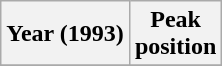<table class="wikitable plainrowheaders">
<tr>
<th>Year (1993)</th>
<th>Peak<br>position</th>
</tr>
<tr>
</tr>
</table>
